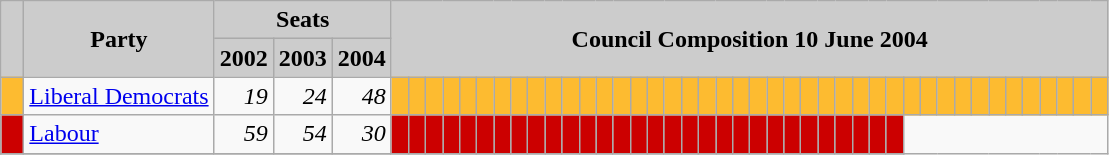<table class="wikitable">
<tr>
<th style="background:#ccc" rowspan="2">  </th>
<th style="background:#ccc" rowspan="2">Party</th>
<th style="background:#ccc" colspan="3">Seats</th>
<th style="background:#ccc" colspan="63" rowspan="2">Council Composition 10 June 2004</th>
</tr>
<tr>
<th style="background:#ccc">2002</th>
<th style="background:#ccc">2003</th>
<th style="background:#ccc">2004</th>
</tr>
<tr>
<td style="background:#FDBB30"> </td>
<td><a href='#'>Liberal Democrats</a></td>
<td style="text-align: right"><em>19</em></td>
<td style="text-align: right"><em>24</em></td>
<td style="text-align: right"><em>48</em></td>
<td style="background:#FDBB30"> </td>
<td style="background:#FDBB30"> </td>
<td style="background:#FDBB30"> </td>
<td style="background:#FDBB30"> </td>
<td style="background:#FDBB30"> </td>
<td style="background:#FDBB30"> </td>
<td style="background:#FDBB30"> </td>
<td style="background:#FDBB30"> </td>
<td style="background:#FDBB30"> </td>
<td style="background:#FDBB30"> </td>
<td style="background:#FDBB30"> </td>
<td style="background:#FDBB30"> </td>
<td style="background:#FDBB30"> </td>
<td style="background:#FDBB30"> </td>
<td style="background:#FDBB30"> </td>
<td style="background:#FDBB30"> </td>
<td style="background:#FDBB30"> </td>
<td style="background:#FDBB30"> </td>
<td style="background:#FDBB30"> </td>
<td style="background:#FDBB30"> </td>
<td style="background:#FDBB30"> </td>
<td style="background:#FDBB30"> </td>
<td style="background:#FDBB30"> </td>
<td style="background:#FDBB30"> </td>
<td style="background:#FDBB30"> </td>
<td style="background:#FDBB30"> </td>
<td style="background:#FDBB30"> </td>
<td style="background:#FDBB30"> </td>
<td style="background:#FDBB30"> </td>
<td style="background:#FDBB30"> </td>
<td style="background:#FDBB30"> </td>
<td style="background:#FDBB30"> </td>
<td style="background:#FDBB30"> </td>
<td style="background:#FDBB30"> </td>
<td style="background:#FDBB30"> </td>
<td style="background:#FDBB30"> </td>
<td style="background:#FDBB30"> </td>
<td style="background:#FDBB30"> </td>
<td style="background:#FDBB30"> </td>
<td style="background:#FDBB30"> </td>
<td style="background:#FDBB30"> </td>
<td style="background:#FDBB30"> </td>
</tr>
<tr>
<td style="background:#c00"> </td>
<td><a href='#'>Labour</a></td>
<td style="text-align: right"><em>59</em></td>
<td style="text-align: right"><em>54</em></td>
<td style="text-align: right"><em>30</em></td>
<td style="background:#c00"> </td>
<td style="background:#c00"> </td>
<td style="background:#c00"> </td>
<td style="background:#c00"> </td>
<td style="background:#c00"> </td>
<td style="background:#c00"> </td>
<td style="background:#c00"> </td>
<td style="background:#c00"> </td>
<td style="background:#c00"> </td>
<td style="background:#c00"> </td>
<td style="background:#c00"> </td>
<td style="background:#c00"> </td>
<td style="background:#c00"> </td>
<td style="background:#c00"> </td>
<td style="background:#c00"> </td>
<td style="background:#c00"> </td>
<td style="background:#c00"> </td>
<td style="background:#c00"> </td>
<td style="background:#c00"> </td>
<td style="background:#c00"> </td>
<td style="background:#c00"> </td>
<td style="background:#c00"> </td>
<td style="background:#c00"> </td>
<td style="background:#c00"> </td>
<td style="background:#c00"> </td>
<td style="background:#c00"> </td>
<td style="background:#c00"> </td>
<td style="background:#c00"> </td>
<td style="background:#c00"> </td>
<td style="background:#c00"> </td>
</tr>
<tr>
</tr>
</table>
